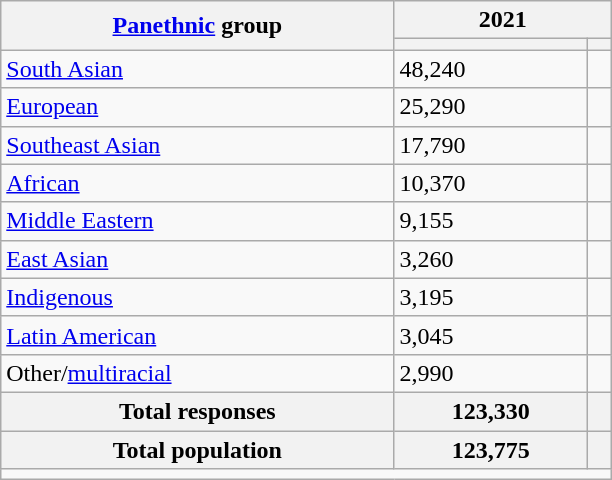<table class="wikitable collapsible sortable">
<tr>
<th rowspan="2"><a href='#'>Panethnic</a> group</th>
<th colspan="2">2021</th>
</tr>
<tr>
<th><a href='#'></a></th>
<th></th>
</tr>
<tr>
<td><a href='#'>South Asian</a></td>
<td>48,240</td>
<td></td>
</tr>
<tr>
<td><a href='#'>European</a></td>
<td>25,290</td>
<td></td>
</tr>
<tr>
<td><a href='#'>Southeast Asian</a></td>
<td>17,790</td>
<td></td>
</tr>
<tr>
<td><a href='#'>African</a></td>
<td>10,370</td>
<td></td>
</tr>
<tr>
<td><a href='#'>Middle Eastern</a></td>
<td>9,155</td>
<td></td>
</tr>
<tr>
<td><a href='#'>East Asian</a></td>
<td>3,260</td>
<td></td>
</tr>
<tr>
<td><a href='#'>Indigenous</a></td>
<td>3,195</td>
<td></td>
</tr>
<tr>
<td><a href='#'>Latin American</a></td>
<td>3,045</td>
<td></td>
</tr>
<tr>
<td>Other/<a href='#'>multiracial</a></td>
<td>2,990</td>
<td></td>
</tr>
<tr>
<th>Total responses</th>
<th>123,330</th>
<th></th>
</tr>
<tr class="sortbottom">
<th>Total population</th>
<th>123,775</th>
<th></th>
</tr>
<tr class="sortbottom">
<td colspan="15" style="width: 25em;"></td>
</tr>
</table>
